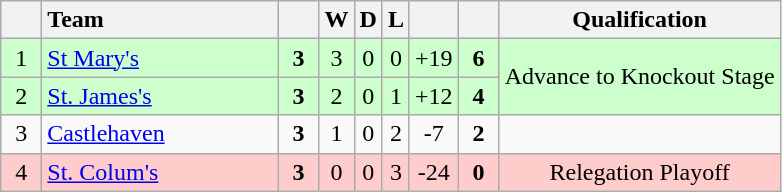<table class="wikitable" style="text-align:center">
<tr>
<th width="20"></th>
<th width="150" style="text-align:left;">Team</th>
<th width="20"></th>
<th>W</th>
<th>D</th>
<th>L</th>
<th width="20"></th>
<th width="20"></th>
<th>Qualification</th>
</tr>
<tr style="background:#ccffcc">
<td>1</td>
<td align="left"> <a href='#'>St Mary's</a></td>
<td><strong>3</strong></td>
<td>3</td>
<td>0</td>
<td>0</td>
<td>+19</td>
<td><strong>6</strong></td>
<td rowspan="2">Advance to Knockout Stage</td>
</tr>
<tr style="background:#ccffcc">
<td>2</td>
<td align="left"> <a href='#'>St. James's</a></td>
<td><strong>3</strong></td>
<td>2</td>
<td>0</td>
<td>1</td>
<td>+12</td>
<td><strong>4</strong></td>
</tr>
<tr>
<td>3</td>
<td align="left"> <a href='#'>Castlehaven</a></td>
<td><strong>3</strong></td>
<td>1</td>
<td>0</td>
<td>2</td>
<td>-7</td>
<td><strong>2</strong></td>
<td></td>
</tr>
<tr style="background:#ffcccc">
<td>4</td>
<td align="left"> <a href='#'>St. Colum's</a></td>
<td><strong>3</strong></td>
<td>0</td>
<td>0</td>
<td>3</td>
<td>-24</td>
<td><strong>0</strong></td>
<td>Relegation Playoff</td>
</tr>
</table>
